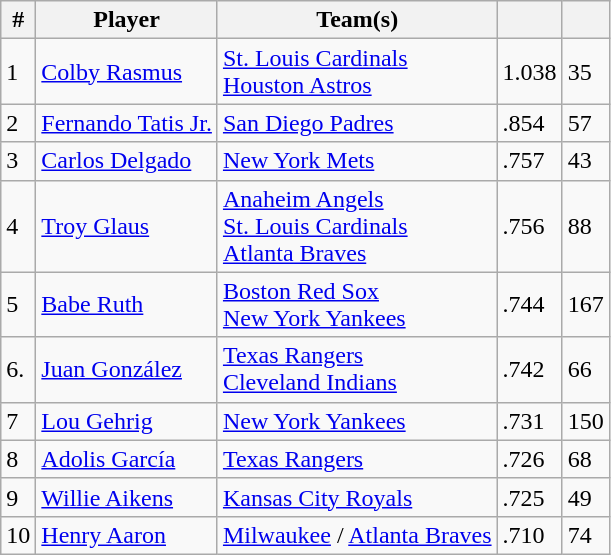<table class="wikitable" style="float:left;">
<tr>
<th>#</th>
<th>Player</th>
<th>Team(s)</th>
<th></th>
<th></th>
</tr>
<tr>
<td>1</td>
<td><a href='#'>Colby Rasmus</a></td>
<td><a href='#'>St. Louis Cardinals</a><br><a href='#'>Houston Astros</a></td>
<td>1.038</td>
<td>35</td>
</tr>
<tr>
<td>2</td>
<td><a href='#'>Fernando Tatis Jr.</a></td>
<td><a href='#'>San Diego Padres</a></td>
<td>.854</td>
<td>57</td>
</tr>
<tr>
<td>3</td>
<td><a href='#'>Carlos Delgado</a></td>
<td><a href='#'>New York Mets</a></td>
<td>.757</td>
<td>43</td>
</tr>
<tr>
<td>4</td>
<td><a href='#'>Troy Glaus</a></td>
<td><a href='#'>Anaheim Angels</a><br><a href='#'>St. Louis Cardinals</a><br><a href='#'>Atlanta Braves</a></td>
<td>.756</td>
<td>88</td>
</tr>
<tr>
<td>5</td>
<td><a href='#'>Babe Ruth</a></td>
<td><a href='#'>Boston Red Sox</a><br><a href='#'>New York Yankees</a></td>
<td>.744</td>
<td>167</td>
</tr>
<tr>
<td>6.</td>
<td><a href='#'>Juan González</a></td>
<td><a href='#'>Texas Rangers</a><br><a href='#'>Cleveland Indians</a></td>
<td>.742</td>
<td>66</td>
</tr>
<tr>
<td>7</td>
<td><a href='#'>Lou Gehrig</a></td>
<td><a href='#'>New York Yankees</a></td>
<td>.731</td>
<td>150</td>
</tr>
<tr>
<td>8</td>
<td><a href='#'>Adolis García</a></td>
<td><a href='#'>Texas Rangers</a></td>
<td>.726</td>
<td>68</td>
</tr>
<tr>
<td>9</td>
<td><a href='#'>Willie Aikens</a></td>
<td><a href='#'>Kansas City Royals</a></td>
<td>.725</td>
<td>49</td>
</tr>
<tr>
<td>10</td>
<td><a href='#'>Henry Aaron</a></td>
<td><a href='#'>Milwaukee</a> / <a href='#'>Atlanta Braves</a></td>
<td>.710</td>
<td>74</td>
</tr>
</table>
